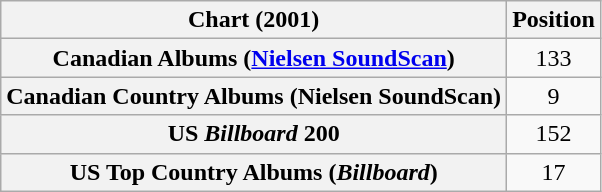<table class="wikitable sortable plainrowheaders" style="text-align:center">
<tr>
<th scope="col">Chart (2001)</th>
<th scope="col">Position</th>
</tr>
<tr>
<th scope="row">Canadian Albums (<a href='#'>Nielsen SoundScan</a>)</th>
<td>133</td>
</tr>
<tr>
<th scope="row">Canadian Country Albums (Nielsen SoundScan)</th>
<td>9</td>
</tr>
<tr>
<th scope="row">US <em>Billboard</em> 200</th>
<td>152</td>
</tr>
<tr>
<th scope="row">US Top Country Albums (<em>Billboard</em>)</th>
<td>17</td>
</tr>
</table>
